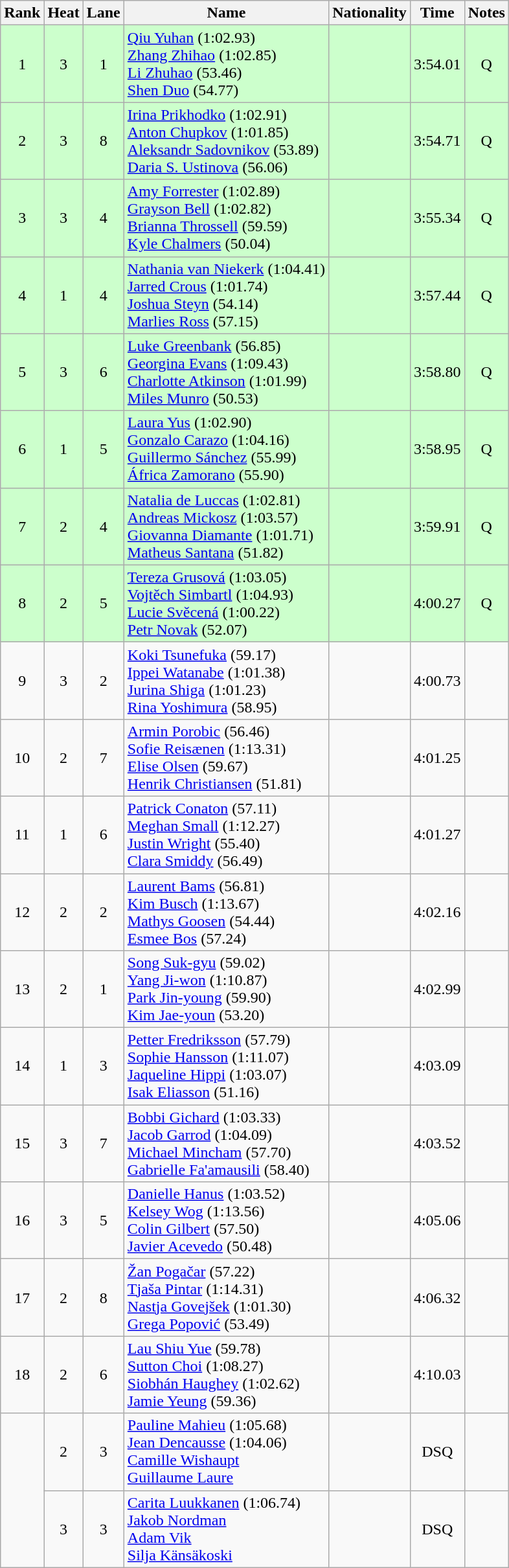<table class="wikitable sortable" style="text-align:center">
<tr>
<th>Rank</th>
<th>Heat</th>
<th>Lane</th>
<th>Name</th>
<th>Nationality</th>
<th>Time</th>
<th>Notes</th>
</tr>
<tr bgcolor=ccffcc>
<td>1</td>
<td>3</td>
<td>1</td>
<td align=left><a href='#'>Qiu Yuhan</a> (1:02.93)<br><a href='#'>Zhang Zhihao</a> (1:02.85)<br><a href='#'>Li Zhuhao</a> (53.46)<br><a href='#'>Shen Duo</a> (54.77)</td>
<td align=left></td>
<td>3:54.01</td>
<td>Q</td>
</tr>
<tr bgcolor=ccffcc>
<td>2</td>
<td>3</td>
<td>8</td>
<td align=left><a href='#'>Irina Prikhodko</a> (1:02.91)<br><a href='#'>Anton Chupkov</a> (1:01.85)<br><a href='#'>Aleksandr Sadovnikov</a> (53.89)<br><a href='#'>Daria S. Ustinova</a> (56.06)</td>
<td align=left></td>
<td>3:54.71</td>
<td>Q</td>
</tr>
<tr bgcolor=ccffcc>
<td>3</td>
<td>3</td>
<td>4</td>
<td align=left><a href='#'>Amy Forrester</a> (1:02.89)<br><a href='#'>Grayson Bell</a> (1:02.82)<br><a href='#'>Brianna Throssell</a> (59.59)<br><a href='#'>Kyle Chalmers</a> (50.04)</td>
<td align=left></td>
<td>3:55.34</td>
<td>Q</td>
</tr>
<tr bgcolor=ccffcc>
<td>4</td>
<td>1</td>
<td>4</td>
<td align=left><a href='#'>Nathania van Niekerk</a> (1:04.41)<br><a href='#'>Jarred Crous</a> (1:01.74)<br><a href='#'>Joshua Steyn</a> (54.14)<br><a href='#'>Marlies Ross</a> (57.15)</td>
<td align=left></td>
<td>3:57.44</td>
<td>Q</td>
</tr>
<tr bgcolor=ccffcc>
<td>5</td>
<td>3</td>
<td>6</td>
<td align=left><a href='#'>Luke Greenbank</a> (56.85)<br><a href='#'>Georgina Evans</a> (1:09.43)<br><a href='#'>Charlotte Atkinson</a> (1:01.99)<br><a href='#'>Miles Munro</a> (50.53)</td>
<td align=left></td>
<td>3:58.80</td>
<td>Q</td>
</tr>
<tr bgcolor=ccffcc>
<td>6</td>
<td>1</td>
<td>5</td>
<td align=left><a href='#'>Laura Yus</a> (1:02.90)<br><a href='#'>Gonzalo Carazo</a> (1:04.16)<br><a href='#'>Guillermo Sánchez</a> (55.99)<br><a href='#'>África Zamorano</a> (55.90)</td>
<td align=left></td>
<td>3:58.95</td>
<td>Q</td>
</tr>
<tr bgcolor=ccffcc>
<td>7</td>
<td>2</td>
<td>4</td>
<td align=left><a href='#'>Natalia de Luccas</a> (1:02.81)<br><a href='#'>Andreas Mickosz</a> (1:03.57)<br><a href='#'>Giovanna Diamante</a> (1:01.71)<br><a href='#'>Matheus Santana</a> (51.82)</td>
<td align=left></td>
<td>3:59.91</td>
<td>Q</td>
</tr>
<tr bgcolor=ccffcc>
<td>8</td>
<td>2</td>
<td>5</td>
<td align=left><a href='#'>Tereza Grusová</a> (1:03.05)<br><a href='#'>Vojtěch Simbartl</a> (1:04.93)<br><a href='#'>Lucie Svěcená</a> (1:00.22)<br><a href='#'>Petr Novak</a> (52.07)</td>
<td align=left></td>
<td>4:00.27</td>
<td>Q</td>
</tr>
<tr>
<td>9</td>
<td>3</td>
<td>2</td>
<td align=left><a href='#'>Koki Tsunefuka</a> (59.17)<br><a href='#'>Ippei Watanabe</a> (1:01.38)<br><a href='#'>Jurina Shiga</a> (1:01.23)<br><a href='#'>Rina Yoshimura</a> (58.95)</td>
<td align=left></td>
<td>4:00.73</td>
<td></td>
</tr>
<tr>
<td>10</td>
<td>2</td>
<td>7</td>
<td align=left><a href='#'>Armin Porobic</a> (56.46)<br><a href='#'>Sofie Reisænen</a> (1:13.31)<br><a href='#'>Elise Olsen</a> (59.67)<br><a href='#'>Henrik Christiansen</a> (51.81)</td>
<td align=left></td>
<td>4:01.25</td>
<td></td>
</tr>
<tr>
<td>11</td>
<td>1</td>
<td>6</td>
<td align=left><a href='#'>Patrick Conaton</a> (57.11)<br><a href='#'>Meghan Small</a> (1:12.27)<br><a href='#'>Justin Wright</a> (55.40)<br><a href='#'>Clara Smiddy</a> (56.49)</td>
<td align=left></td>
<td>4:01.27</td>
<td></td>
</tr>
<tr>
<td>12</td>
<td>2</td>
<td>2</td>
<td align=left><a href='#'>Laurent Bams</a> (56.81)<br><a href='#'>Kim Busch</a> (1:13.67)<br><a href='#'>Mathys Goosen</a> (54.44)<br><a href='#'>Esmee Bos</a> (57.24)</td>
<td align=left></td>
<td>4:02.16</td>
<td></td>
</tr>
<tr>
<td>13</td>
<td>2</td>
<td>1</td>
<td align=left><a href='#'>Song Suk-gyu</a> (59.02)<br><a href='#'>Yang Ji-won</a> (1:10.87)<br><a href='#'>Park Jin-young</a> (59.90)<br><a href='#'>Kim Jae-youn</a> (53.20)</td>
<td align=left></td>
<td>4:02.99</td>
<td></td>
</tr>
<tr>
<td>14</td>
<td>1</td>
<td>3</td>
<td align=left><a href='#'>Petter Fredriksson</a> (57.79)<br><a href='#'>Sophie Hansson</a> (1:11.07)<br><a href='#'>Jaqueline Hippi</a> (1:03.07)<br><a href='#'>Isak Eliasson</a> (51.16)</td>
<td align=left></td>
<td>4:03.09</td>
<td></td>
</tr>
<tr>
<td>15</td>
<td>3</td>
<td>7</td>
<td align=left><a href='#'>Bobbi Gichard</a> (1:03.33)<br><a href='#'>Jacob Garrod</a> (1:04.09)<br><a href='#'>Michael Mincham</a> (57.70)<br><a href='#'>Gabrielle Fa'amausili</a> (58.40)</td>
<td align=left></td>
<td>4:03.52</td>
<td></td>
</tr>
<tr>
<td>16</td>
<td>3</td>
<td>5</td>
<td align=left><a href='#'>Danielle Hanus</a> (1:03.52)<br><a href='#'>Kelsey Wog</a> (1:13.56)<br><a href='#'>Colin Gilbert</a> (57.50)<br><a href='#'>Javier Acevedo</a> (50.48)</td>
<td align=left></td>
<td>4:05.06</td>
<td></td>
</tr>
<tr>
<td>17</td>
<td>2</td>
<td>8</td>
<td align=left><a href='#'>Žan Pogačar</a> (57.22)<br><a href='#'>Tjaša Pintar</a> (1:14.31)<br><a href='#'>Nastja Govejšek</a> (1:01.30)<br><a href='#'>Grega Popović</a> (53.49)</td>
<td align=left></td>
<td>4:06.32</td>
<td></td>
</tr>
<tr>
<td>18</td>
<td>2</td>
<td>6</td>
<td align=left><a href='#'>Lau Shiu Yue</a> (59.78)<br><a href='#'>Sutton Choi</a> (1:08.27)<br><a href='#'>Siobhán Haughey</a> (1:02.62)<br><a href='#'>Jamie Yeung</a> (59.36)</td>
<td align=left></td>
<td>4:10.03</td>
<td></td>
</tr>
<tr>
<td rowspan=2></td>
<td>2</td>
<td>3</td>
<td align=left><a href='#'>Pauline Mahieu</a> (1:05.68)<br><a href='#'>Jean Dencausse</a> (1:04.06)<br><a href='#'>Camille Wishaupt</a> <br><a href='#'>Guillaume Laure</a></td>
<td align=left></td>
<td>DSQ</td>
<td></td>
</tr>
<tr>
<td>3</td>
<td>3</td>
<td align=left><a href='#'>Carita Luukkanen</a> (1:06.74)<br><a href='#'>Jakob Nordman</a> <br><a href='#'>Adam Vik</a> <br><a href='#'>Silja Känsäkoski</a></td>
<td align=left></td>
<td>DSQ</td>
<td></td>
</tr>
</table>
